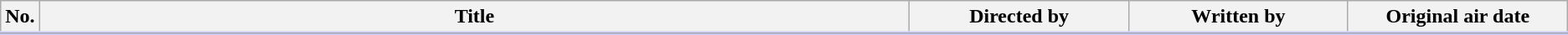<table class="wikitable">
<tr style="border-bottom: 3px solid #CCF;">
<th style="width:1%;">No.</th>
<th>Title</th>
<th style="width:14%;">Directed by</th>
<th style="width:14%;">Written by</th>
<th style="width:14%;">Original air date</th>
</tr>
<tr>
</tr>
</table>
